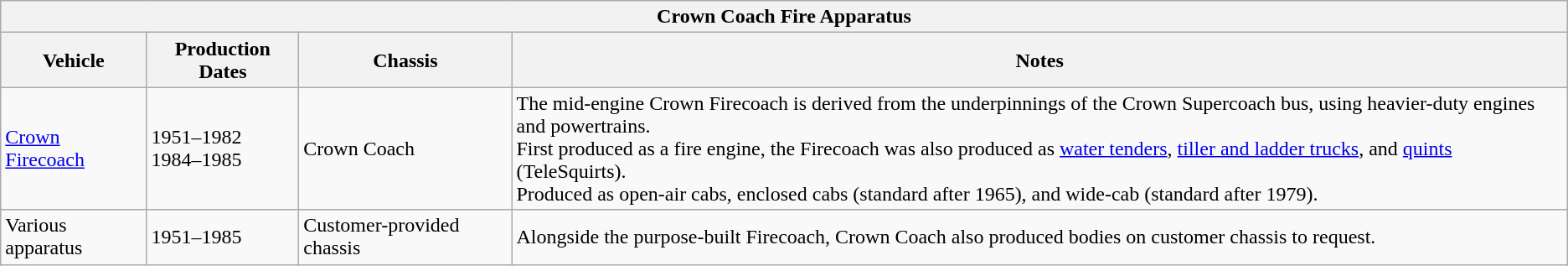<table class="wikitable">
<tr>
<th colspan="4">Crown Coach Fire Apparatus</th>
</tr>
<tr>
<th>Vehicle</th>
<th>Production Dates</th>
<th>Chassis</th>
<th>Notes</th>
</tr>
<tr>
<td><a href='#'>Crown Firecoach</a></td>
<td>1951–1982<br>1984–1985</td>
<td>Crown Coach</td>
<td>The mid-engine Crown Firecoach is derived from the underpinnings of the Crown Supercoach bus, using heavier-duty engines and powertrains.<br>First produced as a fire engine, the Firecoach was also produced as <a href='#'>water tenders</a>, <a href='#'>tiller and ladder trucks</a>, and <a href='#'>quints</a> (TeleSquirts).<br>Produced as open-air cabs, enclosed cabs (standard after 1965), and wide-cab (standard after 1979).</td>
</tr>
<tr>
<td>Various apparatus</td>
<td>1951–1985</td>
<td>Customer-provided chassis</td>
<td>Alongside the purpose-built Firecoach, Crown Coach also produced bodies on customer chassis to request.</td>
</tr>
</table>
